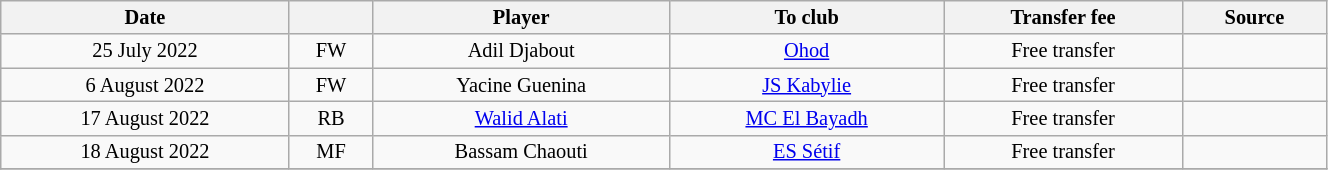<table class="wikitable sortable" style="width:70%; text-align:center; font-size:85%; text-align:centre;">
<tr>
<th>Date</th>
<th></th>
<th>Player</th>
<th>To club</th>
<th>Transfer fee</th>
<th>Source</th>
</tr>
<tr>
<td>25 July 2022</td>
<td>FW</td>
<td> Adil Djabout</td>
<td> <a href='#'>Ohod</a></td>
<td>Free transfer</td>
<td></td>
</tr>
<tr>
<td>6 August 2022</td>
<td>FW</td>
<td> Yacine Guenina</td>
<td><a href='#'>JS Kabylie</a></td>
<td>Free transfer</td>
<td></td>
</tr>
<tr>
<td>17 August 2022</td>
<td>RB</td>
<td> <a href='#'>Walid Alati</a></td>
<td><a href='#'>MC El Bayadh</a></td>
<td>Free transfer</td>
<td></td>
</tr>
<tr>
<td>18 August 2022</td>
<td>MF</td>
<td> Bassam Chaouti</td>
<td><a href='#'>ES Sétif</a></td>
<td>Free transfer</td>
<td></td>
</tr>
<tr>
</tr>
</table>
